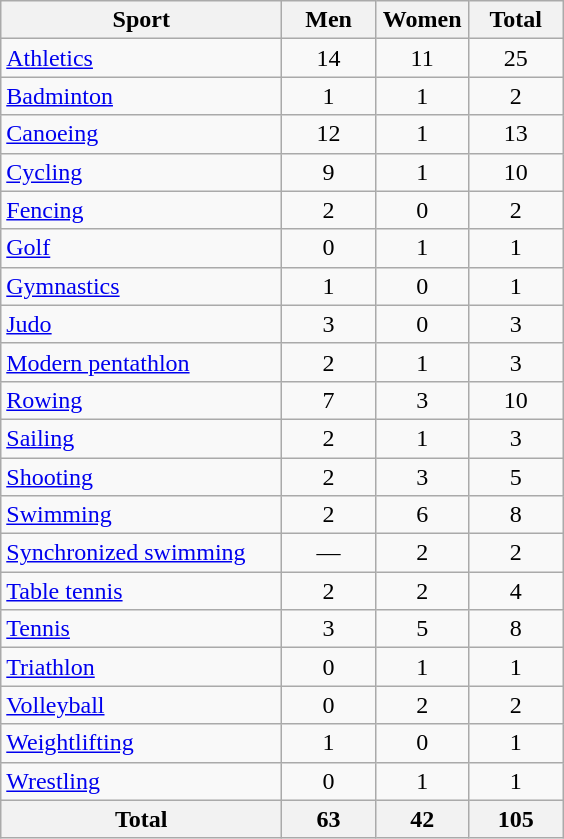<table class="wikitable sortable" style="text-align:center;">
<tr>
<th width=180>Sport</th>
<th width=55>Men</th>
<th width=55>Women</th>
<th width=55>Total</th>
</tr>
<tr>
<td align=left><a href='#'>Athletics</a></td>
<td>14</td>
<td>11</td>
<td>25</td>
</tr>
<tr>
<td align=left><a href='#'>Badminton</a></td>
<td>1</td>
<td>1</td>
<td>2</td>
</tr>
<tr>
<td align=left><a href='#'>Canoeing</a></td>
<td>12</td>
<td>1</td>
<td>13</td>
</tr>
<tr>
<td align=left><a href='#'>Cycling</a></td>
<td>9</td>
<td>1</td>
<td>10</td>
</tr>
<tr>
<td align=left><a href='#'>Fencing</a></td>
<td>2</td>
<td>0</td>
<td>2</td>
</tr>
<tr>
<td align=left><a href='#'>Golf</a></td>
<td>0</td>
<td>1</td>
<td>1</td>
</tr>
<tr>
<td align=left><a href='#'>Gymnastics</a></td>
<td>1</td>
<td>0</td>
<td>1</td>
</tr>
<tr>
<td align=left><a href='#'>Judo</a></td>
<td>3</td>
<td>0</td>
<td>3</td>
</tr>
<tr>
<td align=left><a href='#'>Modern pentathlon</a></td>
<td>2</td>
<td>1</td>
<td>3</td>
</tr>
<tr>
<td align=left><a href='#'>Rowing</a></td>
<td>7</td>
<td>3</td>
<td>10</td>
</tr>
<tr>
<td align=left><a href='#'>Sailing</a></td>
<td>2</td>
<td>1</td>
<td>3</td>
</tr>
<tr>
<td align=left><a href='#'>Shooting</a></td>
<td>2</td>
<td>3</td>
<td>5</td>
</tr>
<tr>
<td align=left><a href='#'>Swimming</a></td>
<td>2</td>
<td>6</td>
<td>8</td>
</tr>
<tr>
<td align=left><a href='#'>Synchronized swimming</a></td>
<td>—</td>
<td>2</td>
<td>2</td>
</tr>
<tr>
<td align=left><a href='#'>Table tennis</a></td>
<td>2</td>
<td>2</td>
<td>4</td>
</tr>
<tr>
<td align=left><a href='#'>Tennis</a></td>
<td>3</td>
<td>5</td>
<td>8</td>
</tr>
<tr>
<td align=left><a href='#'>Triathlon</a></td>
<td>0</td>
<td>1</td>
<td>1</td>
</tr>
<tr>
<td align=left><a href='#'>Volleyball</a></td>
<td>0</td>
<td>2</td>
<td>2</td>
</tr>
<tr>
<td align=left><a href='#'>Weightlifting</a></td>
<td>1</td>
<td>0</td>
<td>1</td>
</tr>
<tr>
<td align=left><a href='#'>Wrestling</a></td>
<td>0</td>
<td>1</td>
<td>1</td>
</tr>
<tr class="sortbottom">
<th>Total</th>
<th>63</th>
<th>42</th>
<th>105</th>
</tr>
</table>
